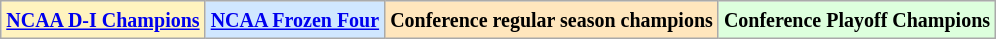<table class="wikitable">
<tr>
<td bgcolor="#FFF3BF"><small><strong><a href='#'>NCAA D-I Champions</a> </strong></small></td>
<td bgcolor="#D0E7FF"><small><strong><a href='#'>NCAA Frozen Four</a></strong></small></td>
<td bgcolor="#FFE6BD"><small><strong>Conference regular season champions</strong></small></td>
<td bgcolor="#ddffdd"><small><strong>Conference Playoff Champions</strong></small></td>
</tr>
</table>
